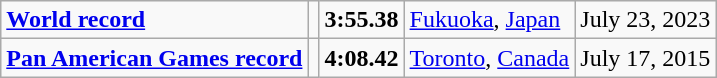<table class="wikitable">
<tr>
<td><strong><a href='#'>World record</a></strong></td>
<td></td>
<td><strong>3:55.38</strong></td>
<td><a href='#'>Fukuoka</a>, <a href='#'>Japan</a></td>
<td>July 23, 2023</td>
</tr>
<tr>
<td><strong><a href='#'>Pan American Games record</a></strong></td>
<td></td>
<td><strong>4:08.42</strong></td>
<td><a href='#'>Toronto</a>, <a href='#'>Canada</a></td>
<td>July 17, 2015</td>
</tr>
</table>
